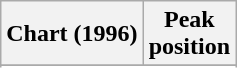<table class="wikitable sortable">
<tr>
<th align="left">Chart (1996)</th>
<th align="center">Peak<br>position</th>
</tr>
<tr>
</tr>
<tr>
</tr>
</table>
